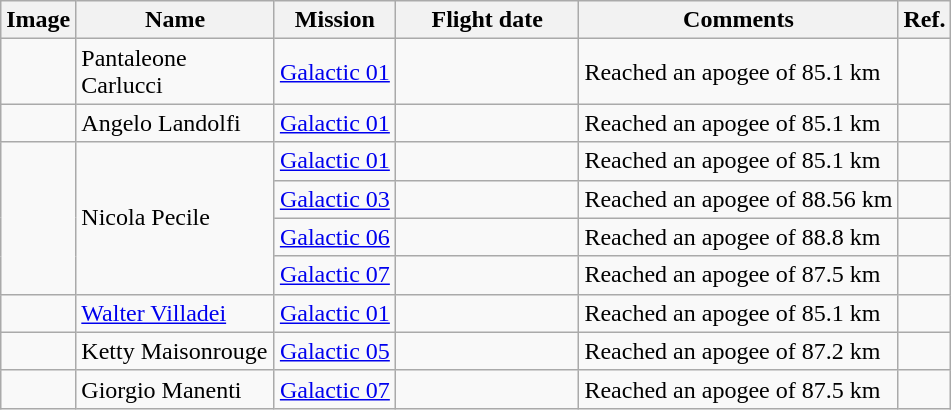<table class="wikitable sortable sticky-header">
<tr>
<th>Image</th>
<th width="125">Name</th>
<th>Mission</th>
<th width="115">Flight date</th>
<th>Comments</th>
<th>Ref.</th>
</tr>
<tr>
<td></td>
<td data-sort-value=Carlucci>Pantaleone Carlucci</td>
<td><a href='#'>Galactic 01</a></td>
<td align=right></td>
<td>Reached an apogee of 85.1 km</td>
<td></td>
</tr>
<tr>
<td></td>
<td data-sort-value=Landolfi>Angelo Landolfi</td>
<td><a href='#'>Galactic 01</a></td>
<td align=right></td>
<td>Reached an apogee of 85.1 km</td>
<td></td>
</tr>
<tr>
<td rowspan=4></td>
<td data-sort-value=Pecile rowspan=4>Nicola Pecile</td>
<td><a href='#'>Galactic 01</a></td>
<td align=right></td>
<td>Reached an apogee of 85.1 km</td>
<td></td>
</tr>
<tr>
<td><a href='#'>Galactic 03</a></td>
<td align=right></td>
<td>Reached an apogee of 88.56 km</td>
<td></td>
</tr>
<tr>
<td><a href='#'>Galactic 06</a></td>
<td align=right></td>
<td>Reached an apogee of 88.8 km</td>
<td></td>
</tr>
<tr>
<td><a href='#'>Galactic 07</a></td>
<td align=right></td>
<td>Reached an apogee of 87.5 km</td>
<td></td>
</tr>
<tr>
<td></td>
<td data-sort-value=Villadei><a href='#'>Walter Villadei</a></td>
<td><a href='#'>Galactic 01</a></td>
<td align=right></td>
<td>Reached an apogee of 85.1 km</td>
<td></td>
</tr>
<tr>
<td></td>
<td data-sort-value=Maisonrouge>Ketty Maisonrouge</td>
<td><a href='#'>Galactic 05</a></td>
<td align=right></td>
<td>Reached an apogee of 87.2 km</td>
<td></td>
</tr>
<tr>
<td></td>
<td data-sort-value=Manenti>Giorgio Manenti</td>
<td><a href='#'>Galactic 07</a></td>
<td align=right></td>
<td>Reached an apogee of 87.5 km</td>
<td></td>
</tr>
</table>
